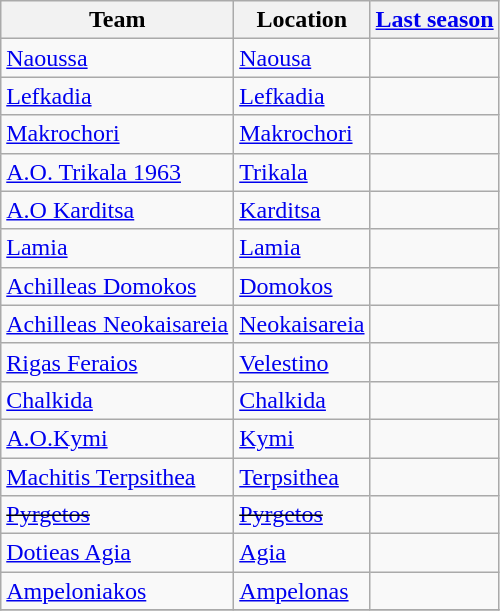<table class="wikitable sortable">
<tr>
<th>Team</th>
<th>Location</th>
<th><a href='#'>Last season</a></th>
</tr>
<tr>
<td><a href='#'>Naoussa</a></td>
<td><a href='#'>Naousa</a></td>
<td></td>
</tr>
<tr>
<td><a href='#'>Lefkadia</a></td>
<td><a href='#'>Lefkadia</a></td>
<td></td>
</tr>
<tr>
<td><a href='#'>Makrochori</a></td>
<td><a href='#'>Makrochori</a></td>
<td></td>
</tr>
<tr>
<td><a href='#'>A.O. Trikala 1963</a></td>
<td><a href='#'>Trikala</a></td>
<td></td>
</tr>
<tr>
<td><a href='#'>A.O Karditsa</a></td>
<td><a href='#'>Karditsa</a></td>
<td></td>
</tr>
<tr>
<td><a href='#'>Lamia</a></td>
<td><a href='#'>Lamia</a></td>
<td></td>
</tr>
<tr>
<td><a href='#'>Achilleas Domokos</a></td>
<td><a href='#'>Domokos</a></td>
<td></td>
</tr>
<tr>
<td><a href='#'>Achilleas Neokaisareia</a></td>
<td><a href='#'>Neokaisareia</a></td>
<td></td>
</tr>
<tr>
<td><a href='#'>Rigas Feraios</a></td>
<td><a href='#'>Velestino</a></td>
<td></td>
</tr>
<tr>
<td><a href='#'>Chalkida</a></td>
<td><a href='#'>Chalkida</a></td>
<td></td>
</tr>
<tr>
<td><a href='#'>A.O.Kymi</a></td>
<td><a href='#'>Kymi</a></td>
<td></td>
</tr>
<tr>
<td><a href='#'>Machitis Terpsithea</a></td>
<td><a href='#'>Terpsithea</a></td>
<td></td>
</tr>
<tr>
<td><s><a href='#'>Pyrgetos</a></s></td>
<td><s><a href='#'>Pyrgetos</a></s></td>
<td><s></s></td>
</tr>
<tr>
<td><a href='#'>Dotieas Agia</a></td>
<td><a href='#'>Agia</a></td>
<td></td>
</tr>
<tr>
<td><a href='#'>Ampeloniakos</a></td>
<td><a href='#'>Ampelonas</a></td>
<td></td>
</tr>
<tr>
</tr>
</table>
